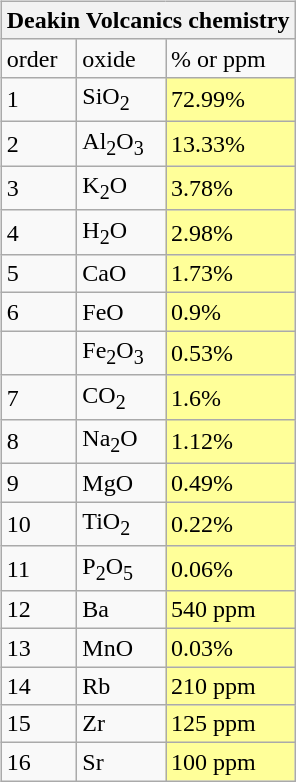<table style="float:left" align="top">
<tr>
<td><br><table class="wikitable">
<tr>
<th colspan = 3>Deakin Volcanics chemistry</th>
</tr>
<tr>
<td>order</td>
<td>oxide</td>
<td>% or ppm</td>
</tr>
<tr>
<td>1</td>
<td>SiO<sub>2</sub></td>
<td bgcolor="FFFF99">72.99%</td>
</tr>
<tr>
<td>2</td>
<td>Al<sub>2</sub>O<sub>3</sub></td>
<td bgcolor="FFFF99">13.33%</td>
</tr>
<tr>
<td>3</td>
<td>K<sub>2</sub>O</td>
<td bgcolor="FFFF99">3.78%</td>
</tr>
<tr>
<td>4</td>
<td>H<sub>2</sub>O</td>
<td bgcolor="FFFF99">2.98%</td>
</tr>
<tr>
<td>5</td>
<td>CaO</td>
<td bgcolor="FFFF99">1.73%</td>
</tr>
<tr>
<td>6</td>
<td>FeO</td>
<td bgcolor="FFFF99">0.9%</td>
</tr>
<tr>
<td> </td>
<td>Fe<sub>2</sub>O<sub>3</sub></td>
<td bgcolor="FFFF99">0.53%</td>
</tr>
<tr>
<td>7</td>
<td>CO<sub>2</sub></td>
<td bgcolor="FFFF99">1.6%</td>
</tr>
<tr>
<td>8</td>
<td>Na<sub>2</sub>O</td>
<td bgcolor="FFFF99">1.12%</td>
</tr>
<tr>
<td>9</td>
<td>MgO</td>
<td bgcolor="FFFF99">0.49%</td>
</tr>
<tr>
<td>10</td>
<td>TiO<sub>2</sub></td>
<td bgcolor="FFFF99">0.22%</td>
</tr>
<tr>
<td>11</td>
<td>P<sub>2</sub>O<sub>5</sub></td>
<td bgcolor="FFFF99">0.06%</td>
</tr>
<tr>
<td>12</td>
<td>Ba</td>
<td bgcolor="FFFF99">540 ppm</td>
</tr>
<tr>
<td>13</td>
<td>MnO</td>
<td bgcolor="FFFF99">0.03%</td>
</tr>
<tr>
<td>14</td>
<td>Rb</td>
<td bgcolor="FFFF99">210 ppm</td>
</tr>
<tr>
<td>15</td>
<td>Zr</td>
<td bgcolor="FFFF99">125 ppm</td>
</tr>
<tr>
<td>16</td>
<td>Sr</td>
<td bgcolor="FFFF99">100 ppm</td>
</tr>
</table>
</td>
</tr>
</table>
